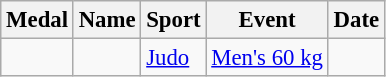<table class="wikitable sortable" style="font-size:95%">
<tr>
<th>Medal</th>
<th>Name</th>
<th>Sport</th>
<th>Event</th>
<th>Date</th>
</tr>
<tr>
<td></td>
<td></td>
<td><a href='#'>Judo</a></td>
<td><a href='#'>Men's 60 kg</a></td>
<td></td>
</tr>
</table>
